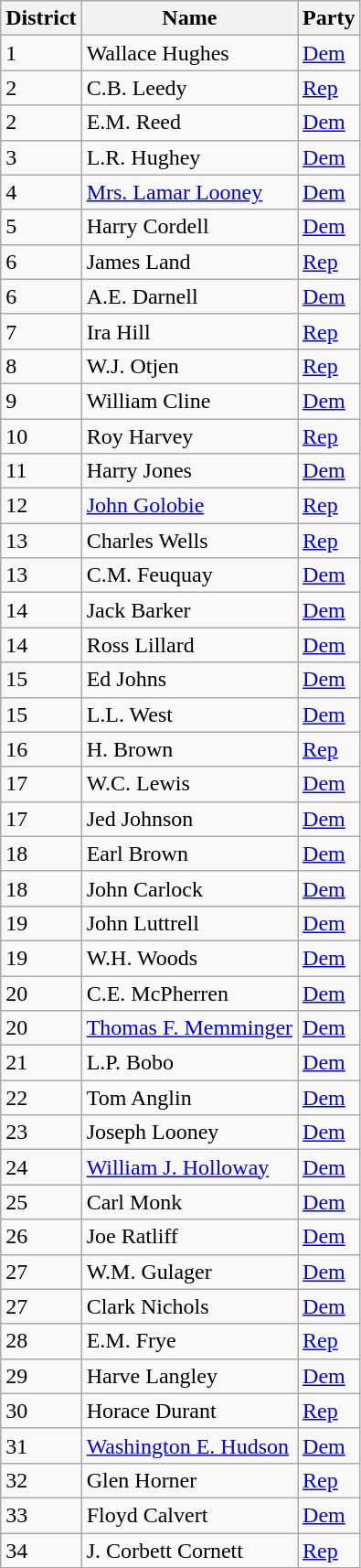<table class="wikitable sortable">
<tr>
<th>District</th>
<th>Name</th>
<th>Party</th>
</tr>
<tr>
<td>1</td>
<td>Wallace Hughes</td>
<td><a href='#'>Dem</a></td>
</tr>
<tr>
<td>2</td>
<td>C.B. Leedy</td>
<td><a href='#'>Rep</a></td>
</tr>
<tr>
<td>2</td>
<td>E.M. Reed</td>
<td><a href='#'>Dem</a></td>
</tr>
<tr>
<td>3</td>
<td>L.R. Hughey</td>
<td><a href='#'>Dem</a></td>
</tr>
<tr>
<td>4</td>
<td><a href='#'>Mrs. Lamar Looney</a></td>
<td><a href='#'>Dem</a></td>
</tr>
<tr>
<td>5</td>
<td>Harry Cordell</td>
<td><a href='#'>Dem</a></td>
</tr>
<tr>
<td>6</td>
<td>James Land</td>
<td><a href='#'>Rep</a></td>
</tr>
<tr>
<td>6</td>
<td>A.E. Darnell</td>
<td><a href='#'>Dem</a></td>
</tr>
<tr>
<td>7</td>
<td>Ira Hill</td>
<td><a href='#'>Rep</a></td>
</tr>
<tr>
<td>8</td>
<td>W.J. Otjen</td>
<td><a href='#'>Rep</a></td>
</tr>
<tr>
<td>9</td>
<td>William Cline</td>
<td><a href='#'>Dem</a></td>
</tr>
<tr>
<td>10</td>
<td>Roy Harvey</td>
<td><a href='#'>Rep</a></td>
</tr>
<tr>
<td>11</td>
<td>Harry Jones</td>
<td><a href='#'>Dem</a></td>
</tr>
<tr>
<td>12</td>
<td><a href='#'>John Golobie</a></td>
<td><a href='#'>Rep</a></td>
</tr>
<tr>
<td>13</td>
<td>Charles Wells</td>
<td><a href='#'>Rep</a></td>
</tr>
<tr>
<td>13</td>
<td>C.M. Feuquay</td>
<td><a href='#'>Dem</a></td>
</tr>
<tr>
<td>14</td>
<td>Jack Barker</td>
<td><a href='#'>Dem</a></td>
</tr>
<tr>
<td>14</td>
<td>Ross Lillard</td>
<td><a href='#'>Dem</a></td>
</tr>
<tr>
<td>15</td>
<td>Ed Johns</td>
<td><a href='#'>Dem</a></td>
</tr>
<tr>
<td>15</td>
<td>L.L. West</td>
<td><a href='#'>Dem</a></td>
</tr>
<tr>
<td>16</td>
<td>H. Brown</td>
<td><a href='#'>Rep</a></td>
</tr>
<tr>
<td>17</td>
<td>W.C. Lewis</td>
<td><a href='#'>Dem</a></td>
</tr>
<tr>
<td>17</td>
<td>Jed Johnson</td>
<td><a href='#'>Dem</a></td>
</tr>
<tr>
<td>18</td>
<td>Earl Brown</td>
<td><a href='#'>Dem</a></td>
</tr>
<tr>
<td>18</td>
<td>John Carlock</td>
<td><a href='#'>Dem</a></td>
</tr>
<tr>
<td>19</td>
<td>John Luttrell</td>
<td><a href='#'>Dem</a></td>
</tr>
<tr>
<td>19</td>
<td>W.H. Woods</td>
<td><a href='#'>Dem</a></td>
</tr>
<tr>
<td>20</td>
<td>C.E. McPherren</td>
<td><a href='#'>Dem</a></td>
</tr>
<tr>
<td>20</td>
<td><a href='#'>Thomas F. Memminger</a></td>
<td><a href='#'>Dem</a></td>
</tr>
<tr>
<td>21</td>
<td>L.P. Bobo</td>
<td><a href='#'>Dem</a></td>
</tr>
<tr>
<td>22</td>
<td>Tom Anglin</td>
<td><a href='#'>Dem</a></td>
</tr>
<tr>
<td>23</td>
<td>Joseph Looney</td>
<td><a href='#'>Dem</a></td>
</tr>
<tr>
<td>24</td>
<td><a href='#'>William J. Holloway</a></td>
<td><a href='#'>Dem</a></td>
</tr>
<tr>
<td>25</td>
<td>Carl Monk</td>
<td><a href='#'>Dem</a></td>
</tr>
<tr>
<td>26</td>
<td>Joe Ratliff</td>
<td><a href='#'>Dem</a></td>
</tr>
<tr>
<td>27</td>
<td>W.M. Gulager</td>
<td><a href='#'>Dem</a></td>
</tr>
<tr>
<td>27</td>
<td>Clark Nichols</td>
<td><a href='#'>Dem</a></td>
</tr>
<tr>
<td>28</td>
<td>E.M. Frye</td>
<td><a href='#'>Rep</a></td>
</tr>
<tr>
<td>29</td>
<td>Harve Langley</td>
<td><a href='#'>Dem</a></td>
</tr>
<tr>
<td>30</td>
<td>Horace Durant</td>
<td><a href='#'>Rep</a></td>
</tr>
<tr>
<td>31</td>
<td><a href='#'>Washington E. Hudson</a></td>
<td><a href='#'>Dem</a></td>
</tr>
<tr>
<td>32</td>
<td>Glen Horner</td>
<td><a href='#'>Rep</a></td>
</tr>
<tr>
<td>33</td>
<td>Floyd Calvert</td>
<td><a href='#'>Dem</a></td>
</tr>
<tr>
<td>34</td>
<td>J. Corbett Cornett</td>
<td><a href='#'>Rep</a></td>
</tr>
</table>
